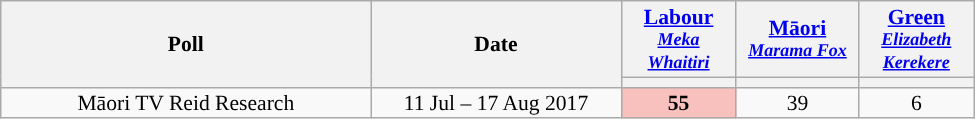<table class="wikitable" style="font-size:90%; line-height:14px; text-align:center">
<tr>
<th style="width:240px;" rowspan="2">Poll</th>
<th style="width:160px;" rowspan="2">Date </th>
<th style="width:70px;" r bgcolor=><a href='#'>Labour</a><br><small><em><a href='#'>Meka Whaitiri</a></em></small></th>
<th style="width:75px;"  bgcolor=><a href='#'>Māori</a><br><small><em><a href='#'>Marama Fox</a></em></small></th>
<th style="width:70px;" r bgcolor=><a href='#'>Green</a><br><small><em><a href='#'>Elizabeth Kerekere</a></em></small></th>
</tr>
<tr>
<th class="unsortable" style="color:inherit;background:"></th>
<th class="unsortable" style="color:inherit;background:"></th>
<th class="unsortable" style="color:inherit;background:"></th>
</tr>
<tr>
<td>Māori TV Reid Research</td>
<td>11 Jul – 17 Aug 2017</td>
<td style="background:#F8C1BE"><strong>55</strong></td>
<td>39</td>
<td>6</td>
</tr>
</table>
